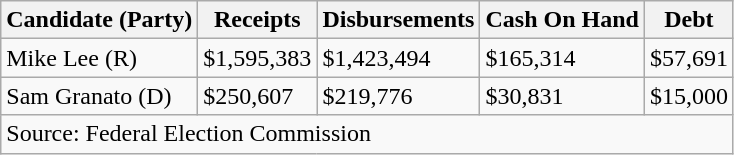<table class="wikitable sortable">
<tr>
<th>Candidate (Party)</th>
<th>Receipts</th>
<th>Disbursements</th>
<th>Cash On Hand</th>
<th>Debt</th>
</tr>
<tr>
<td>Mike Lee (R)</td>
<td>$1,595,383</td>
<td>$1,423,494</td>
<td>$165,314</td>
<td>$57,691</td>
</tr>
<tr>
<td>Sam Granato (D)</td>
<td>$250,607</td>
<td>$219,776</td>
<td>$30,831</td>
<td>$15,000</td>
</tr>
<tr>
<td colspan=5>Source: Federal Election Commission</td>
</tr>
</table>
